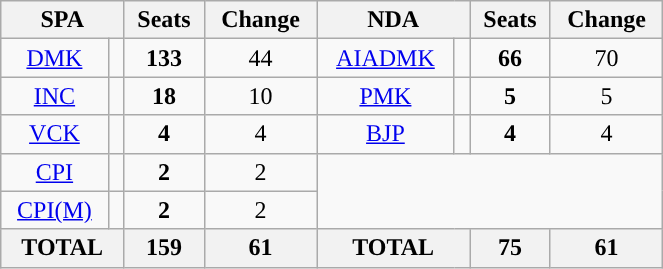<table class="wikitable" width="35%" style="text-align:center; font-size: x-big">
<tr>
<th colspan="2" style="background:">SPA</th>
<th color:white;">Seats</th>
<th color:white;">Change</th>
<th colspan="2" style="background:">NDA</th>
<th color:white;">Seats</th>
<th color:white;">Change</th>
</tr>
<tr>
<td><a href='#'>DMK</a></td>
<td width="3px" style="background-color: "></td>
<td><strong>133</strong></td>
<td> 44</td>
<td><a href='#'>AIADMK</a></td>
<td width="3px" style="background-color: "></td>
<td><strong>66</strong></td>
<td> 70</td>
</tr>
<tr>
<td><a href='#'>INC</a></td>
<td width="3px" style="background-color: "></td>
<td><strong>18</strong></td>
<td> 10</td>
<td><a href='#'>PMK</a></td>
<td width="3px" style="background-color: "></td>
<td><strong>5</strong></td>
<td> 5</td>
</tr>
<tr>
<td><a href='#'>VCK</a></td>
<td width="3px" style="background-color: "></td>
<td><strong>4</strong></td>
<td> 4</td>
<td><a href='#'>BJP</a></td>
<td width="3px" style="background-color: "></td>
<td><strong>4</strong></td>
<td> 4</td>
</tr>
<tr>
<td><a href='#'>CPI</a></td>
<td width="3px" style="background-color: "></td>
<td><strong>2</strong></td>
<td> 2</td>
<td colspan="4" rowspan="2"></td>
</tr>
<tr>
<td><a href='#'>CPI(M)</a></td>
<td width="3px" style="background-color: "></td>
<td><strong>2</strong></td>
<td> 2</td>
</tr>
<tr>
<th colspan="2" color:white;">TOTAL</th>
<th color:white;">159</th>
<th color:white;"> 61</th>
<th colspan="2"  color:white;">TOTAL</th>
<th color:white;">75</th>
<th color:white;"> 61</th>
</tr>
</table>
